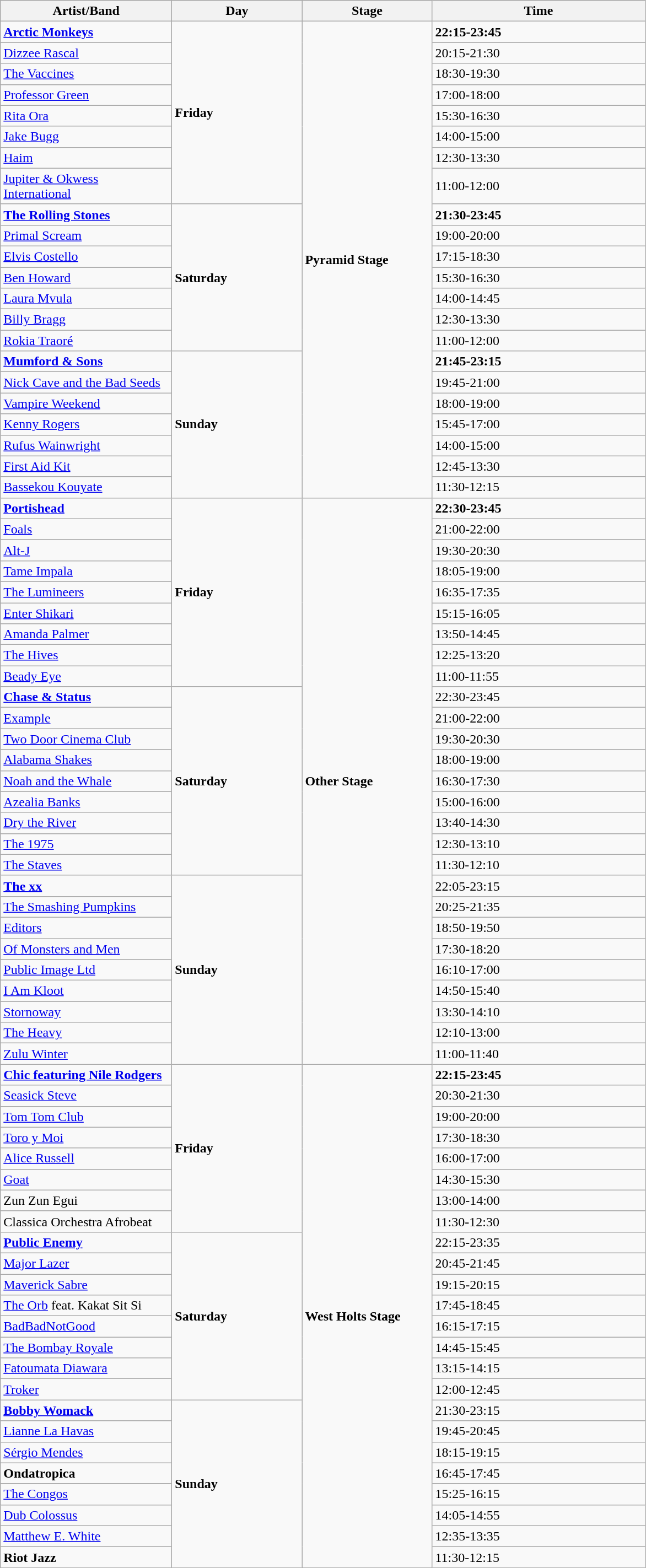<table class="wikitable">
<tr>
<th style="width:200px;">Artist/Band</th>
<th style="width:150px;">Day</th>
<th style="width:150px;">Stage</th>
<th style="width:250px;">Time</th>
</tr>
<tr>
<td><strong><a href='#'>Arctic Monkeys</a></strong></td>
<td rowspan="8"><strong>Friday</strong></td>
<td rowspan="22"><strong>Pyramid Stage</strong></td>
<td><strong>22:15-23:45</strong></td>
</tr>
<tr>
<td><a href='#'>Dizzee Rascal</a></td>
<td>20:15-21:30</td>
</tr>
<tr>
<td><a href='#'>The Vaccines</a></td>
<td>18:30-19:30</td>
</tr>
<tr>
<td><a href='#'>Professor Green</a></td>
<td>17:00-18:00</td>
</tr>
<tr>
<td><a href='#'>Rita Ora</a></td>
<td>15:30-16:30</td>
</tr>
<tr>
<td><a href='#'>Jake Bugg</a></td>
<td>14:00-15:00</td>
</tr>
<tr>
<td><a href='#'>Haim</a></td>
<td>12:30-13:30</td>
</tr>
<tr>
<td><a href='#'>Jupiter & Okwess International</a></td>
<td>11:00-12:00</td>
</tr>
<tr>
<td><strong><a href='#'>The Rolling Stones</a></strong></td>
<td rowspan="7"><strong>Saturday</strong></td>
<td><strong>21:30-23:45</strong></td>
</tr>
<tr>
<td><a href='#'>Primal Scream</a></td>
<td>19:00-20:00</td>
</tr>
<tr>
<td><a href='#'>Elvis Costello</a></td>
<td>17:15-18:30</td>
</tr>
<tr>
<td><a href='#'>Ben Howard</a></td>
<td>15:30-16:30</td>
</tr>
<tr>
<td><a href='#'>Laura Mvula</a></td>
<td>14:00-14:45</td>
</tr>
<tr>
<td><a href='#'>Billy Bragg</a></td>
<td>12:30-13:30</td>
</tr>
<tr>
<td><a href='#'>Rokia Traoré</a></td>
<td>11:00-12:00</td>
</tr>
<tr>
<td><strong><a href='#'>Mumford & Sons</a></strong></td>
<td rowspan="7"><strong>Sunday</strong></td>
<td><strong>21:45-23:15</strong></td>
</tr>
<tr>
<td><a href='#'>Nick Cave and the Bad Seeds</a></td>
<td>19:45-21:00</td>
</tr>
<tr>
<td><a href='#'>Vampire Weekend</a></td>
<td>18:00-19:00</td>
</tr>
<tr>
<td><a href='#'>Kenny Rogers</a></td>
<td>15:45-17:00</td>
</tr>
<tr>
<td><a href='#'>Rufus Wainwright</a></td>
<td>14:00-15:00</td>
</tr>
<tr>
<td><a href='#'>First Aid Kit</a></td>
<td>12:45-13:30</td>
</tr>
<tr>
<td><a href='#'>Bassekou Kouyate</a></td>
<td>11:30-12:15</td>
</tr>
<tr>
<td><strong><a href='#'>Portishead</a></strong></td>
<td rowspan="9"><strong>Friday</strong></td>
<td rowspan="27"><strong>Other Stage</strong></td>
<td><strong>22:30-23:45</strong></td>
</tr>
<tr>
<td><a href='#'>Foals</a></td>
<td>21:00-22:00</td>
</tr>
<tr>
<td><a href='#'>Alt-J</a></td>
<td>19:30-20:30</td>
</tr>
<tr>
<td><a href='#'>Tame Impala</a></td>
<td>18:05-19:00</td>
</tr>
<tr>
<td><a href='#'>The Lumineers</a></td>
<td>16:35-17:35</td>
</tr>
<tr>
<td><a href='#'>Enter Shikari</a></td>
<td>15:15-16:05</td>
</tr>
<tr>
<td><a href='#'>Amanda Palmer</a></td>
<td>13:50-14:45</td>
</tr>
<tr>
<td><a href='#'>The Hives</a></td>
<td>12:25-13:20</td>
</tr>
<tr>
<td><a href='#'>Beady Eye</a></td>
<td>11:00-11:55</td>
</tr>
<tr>
<td><strong><a href='#'>Chase & Status</a></strong></td>
<td rowspan="9"><strong>Saturday</strong></td>
<td>22:30-23:45</td>
</tr>
<tr>
<td><a href='#'>Example</a></td>
<td>21:00-22:00</td>
</tr>
<tr>
<td><a href='#'>Two Door Cinema Club</a></td>
<td>19:30-20:30</td>
</tr>
<tr>
<td><a href='#'>Alabama Shakes</a></td>
<td>18:00-19:00</td>
</tr>
<tr>
<td><a href='#'>Noah and the Whale</a></td>
<td>16:30-17:30</td>
</tr>
<tr>
<td><a href='#'>Azealia Banks</a></td>
<td>15:00-16:00</td>
</tr>
<tr>
<td><a href='#'>Dry the River</a></td>
<td>13:40-14:30</td>
</tr>
<tr>
<td><a href='#'>The 1975</a></td>
<td>12:30-13:10</td>
</tr>
<tr>
<td><a href='#'>The Staves</a></td>
<td>11:30-12:10</td>
</tr>
<tr>
<td><strong><a href='#'>The xx</a></strong></td>
<td rowspan="9"><strong>Sunday</strong></td>
<td>22:05-23:15</td>
</tr>
<tr>
<td><a href='#'>The Smashing Pumpkins</a></td>
<td>20:25-21:35</td>
</tr>
<tr>
<td><a href='#'>Editors</a></td>
<td>18:50-19:50</td>
</tr>
<tr>
<td><a href='#'>Of Monsters and Men</a></td>
<td>17:30-18:20</td>
</tr>
<tr>
<td><a href='#'>Public Image Ltd</a></td>
<td>16:10-17:00</td>
</tr>
<tr>
<td><a href='#'>I Am Kloot</a></td>
<td>14:50-15:40</td>
</tr>
<tr>
<td><a href='#'>Stornoway</a></td>
<td>13:30-14:10</td>
</tr>
<tr>
<td><a href='#'>The Heavy</a></td>
<td>12:10-13:00</td>
</tr>
<tr>
<td><a href='#'>Zulu Winter</a></td>
<td>11:00-11:40</td>
</tr>
<tr>
<td><strong><a href='#'>Chic featuring Nile Rodgers</a></strong></td>
<td rowspan="8"><strong>Friday</strong></td>
<td rowspan="24"><strong>West Holts Stage</strong></td>
<td><strong>22:15-23:45</strong></td>
</tr>
<tr>
<td><a href='#'>Seasick Steve</a></td>
<td>20:30-21:30</td>
</tr>
<tr>
<td><a href='#'>Tom Tom Club</a></td>
<td>19:00-20:00</td>
</tr>
<tr>
<td><a href='#'>Toro y Moi</a></td>
<td>17:30-18:30</td>
</tr>
<tr>
<td><a href='#'>Alice Russell</a></td>
<td>16:00-17:00</td>
</tr>
<tr>
<td><a href='#'>Goat</a></td>
<td>14:30-15:30</td>
</tr>
<tr>
<td>Zun Zun Egui</td>
<td>13:00-14:00</td>
</tr>
<tr>
<td>Classica Orchestra Afrobeat</td>
<td>11:30-12:30</td>
</tr>
<tr>
<td><strong><a href='#'>Public Enemy</a></strong></td>
<td rowspan="8"><strong>Saturday</strong></td>
<td>22:15-23:35</td>
</tr>
<tr>
<td><a href='#'>Major Lazer</a></td>
<td>20:45-21:45</td>
</tr>
<tr>
<td><a href='#'>Maverick Sabre</a></td>
<td>19:15-20:15</td>
</tr>
<tr>
<td><a href='#'>The Orb</a> feat. Kakat Sit Si</td>
<td>17:45-18:45</td>
</tr>
<tr>
<td><a href='#'>BadBadNotGood</a></td>
<td>16:15-17:15</td>
</tr>
<tr>
<td><a href='#'>The Bombay Royale</a></td>
<td>14:45-15:45</td>
</tr>
<tr>
<td><a href='#'>Fatoumata Diawara</a></td>
<td>13:15-14:15</td>
</tr>
<tr>
<td><a href='#'>Troker</a></td>
<td>12:00-12:45</td>
</tr>
<tr>
<td><strong><a href='#'>Bobby Womack</a></strong></td>
<td rowspan="8"><strong>Sunday</strong></td>
<td>21:30-23:15</td>
</tr>
<tr>
<td><a href='#'>Lianne La Havas</a></td>
<td>19:45-20:45</td>
</tr>
<tr>
<td><a href='#'>Sérgio Mendes</a></td>
<td>18:15-19:15</td>
</tr>
<tr>
<td><strong>Ondatropica</strong></td>
<td>16:45-17:45</td>
</tr>
<tr>
<td><a href='#'>The Congos</a></td>
<td>15:25-16:15</td>
</tr>
<tr>
<td><a href='#'>Dub Colossus</a></td>
<td>14:05-14:55</td>
</tr>
<tr>
<td><a href='#'>Matthew E. White</a></td>
<td>12:35-13:35</td>
</tr>
<tr>
<td><strong>Riot Jazz</strong></td>
<td>11:30-12:15</td>
</tr>
</table>
